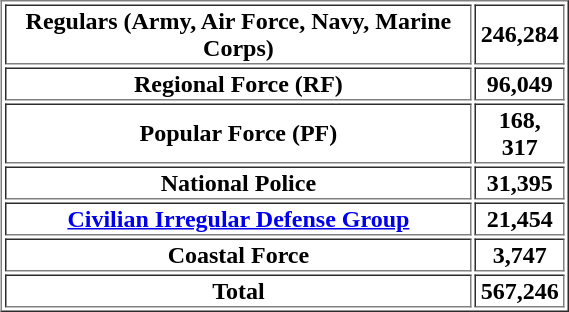<table style="width: 30%; height:40px" border="1" align="right">
<tr>
<th>Regulars (Army, Air Force, Navy, Marine Corps)</th>
<th>246,284</th>
</tr>
<tr>
<th>Regional Force (RF)</th>
<th>96,049</th>
</tr>
<tr>
<th>Popular Force (PF)</th>
<th>168, 317</th>
</tr>
<tr>
<th>National Police</th>
<th>31,395</th>
</tr>
<tr>
<th><a href='#'>Civilian Irregular Defense Group</a></th>
<th>21,454</th>
</tr>
<tr>
<th>Coastal Force</th>
<th>3,747</th>
</tr>
<tr>
<th>Total</th>
<th>567,246</th>
</tr>
</table>
